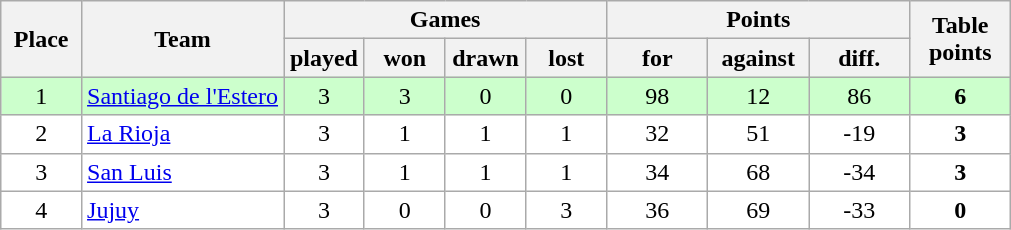<table class="wikitable">
<tr>
<th rowspan=2 width="8%">Place</th>
<th rowspan=2 width="20%">Team</th>
<th colspan=4 width="32%">Games</th>
<th colspan=3 width="30%">Points</th>
<th rowspan=2 width="10%">Table<br>points</th>
</tr>
<tr>
<th width="8%">played</th>
<th width="8%">won</th>
<th width="8%">drawn</th>
<th width="8%">lost</th>
<th width="10%">for</th>
<th width="10%">against</th>
<th width="10%">diff.</th>
</tr>
<tr align=center style="background: #ccffcc;">
<td>1</td>
<td align=left><a href='#'>Santiago de l'Estero</a></td>
<td>3</td>
<td>3</td>
<td>0</td>
<td>0</td>
<td>98</td>
<td>12</td>
<td>86</td>
<td><strong>6</strong></td>
</tr>
<tr align=center style="background: #ffffff;">
<td>2</td>
<td align=left><a href='#'>La Rioja</a></td>
<td>3</td>
<td>1</td>
<td>1</td>
<td>1</td>
<td>32</td>
<td>51</td>
<td>-19</td>
<td><strong>3</strong></td>
</tr>
<tr align=center style="background: #ffffff;">
<td>3</td>
<td align=left><a href='#'>San Luis</a></td>
<td>3</td>
<td>1</td>
<td>1</td>
<td>1</td>
<td>34</td>
<td>68</td>
<td>-34</td>
<td><strong>3</strong></td>
</tr>
<tr align=center style="background: #ffffff;">
<td>4</td>
<td align=left><a href='#'>Jujuy</a></td>
<td>3</td>
<td>0</td>
<td>0</td>
<td>3</td>
<td>36</td>
<td>69</td>
<td>-33</td>
<td><strong>0</strong></td>
</tr>
</table>
